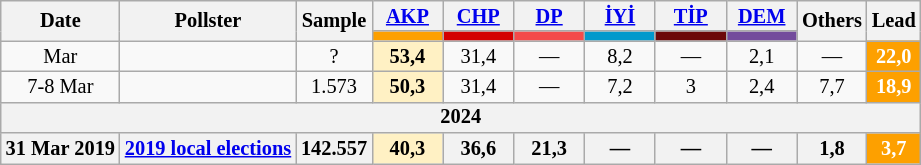<table class="wikitable mw-collapsible" style="text-align:center; font-size:85%; line-height:14px;">
<tr>
<th rowspan="2">Date</th>
<th rowspan="2">Pollster</th>
<th rowspan="2">Sample</th>
<th style="width:3em;"><a href='#'>AKP</a></th>
<th style="width:3em;"><a href='#'>CHP</a></th>
<th style="width:3em;"><a href='#'>DP</a></th>
<th style="width:3em;"><a href='#'>İYİ</a></th>
<th style="width:3em;"><a href='#'>TİP</a></th>
<th style="width:3em;"><a href='#'>DEM</a></th>
<th rowspan="2">Others</th>
<th rowspan="2">Lead</th>
</tr>
<tr>
<th style="background:#fda000;"></th>
<th style="background:#d40000;"></th>
<th style="background:#F44A4A;"></th>
<th style="background:#0099cc;"></th>
<th style="background:#6C0909;"></th>
<th style="background:#734B9C;"></th>
</tr>
<tr>
<td>Mar</td>
<td></td>
<td>?</td>
<td style="background:#FFF1C4"><strong>53,4</strong></td>
<td>31,4</td>
<td>—</td>
<td>8,2</td>
<td>—</td>
<td>2,1</td>
<td>—</td>
<th style="background:#fda000; color:white;">22,0</th>
</tr>
<tr>
<td>7-8 Mar</td>
<td></td>
<td>1.573</td>
<td style="background:#FFF1C4"><strong>50,3</strong></td>
<td>31,4</td>
<td>—</td>
<td>7,2</td>
<td>3</td>
<td>2,4</td>
<td>7,7</td>
<th style="background:#fda000; color:white;">18,9</th>
</tr>
<tr>
<th colspan="11">2024</th>
</tr>
<tr>
<th>31 Mar 2019</th>
<th><a href='#'>2019 local elections</a></th>
<th>142.557</th>
<th style="background:#FFF1C4"><strong>40,3</strong></th>
<th>36,6</th>
<th>21,3</th>
<th>—</th>
<th>—</th>
<th>—</th>
<th>1,8</th>
<th style="background:#fda000; color:white;">3,7</th>
</tr>
</table>
